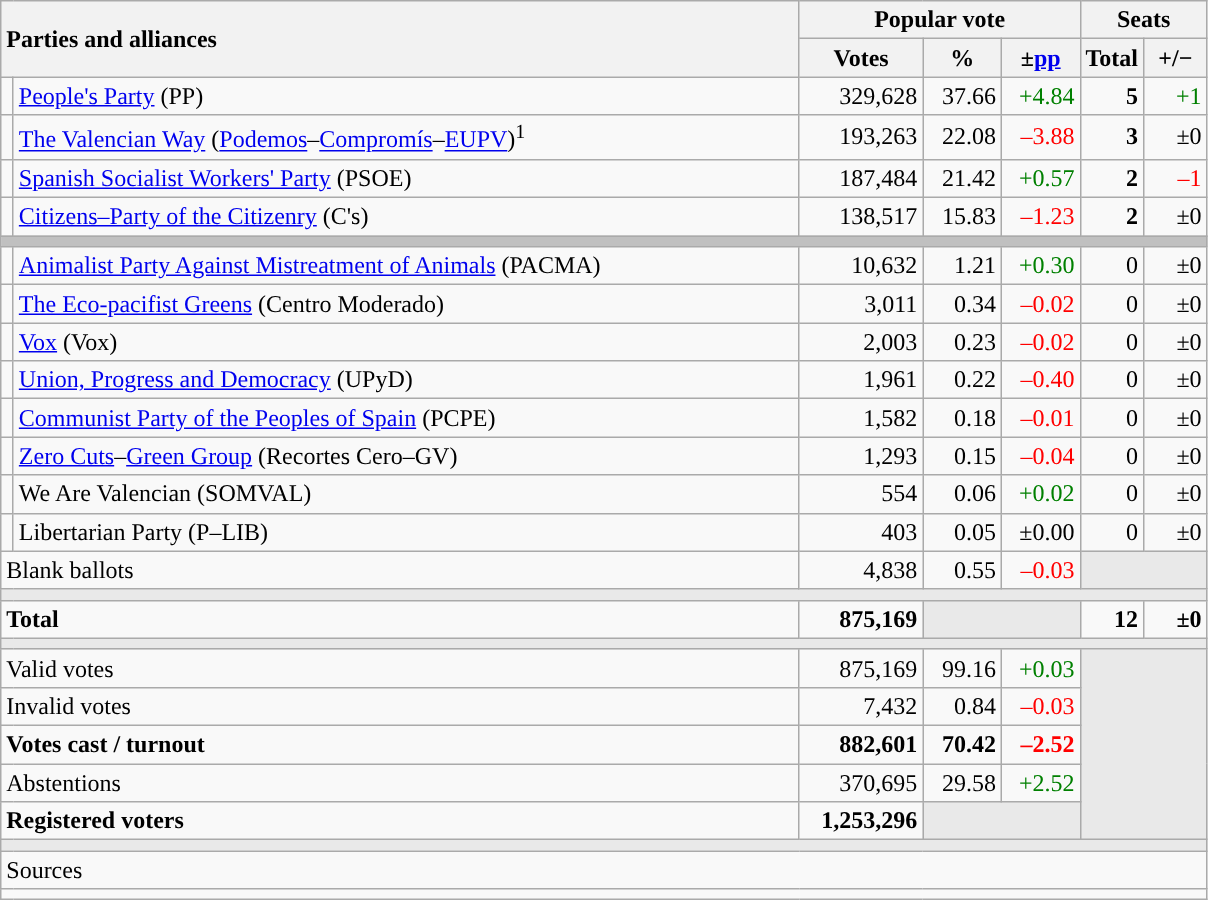<table class="wikitable" style="text-align:right;">
<tr>
<th style="text-align:left;" rowspan="2" colspan="2" width="525">Parties and alliances</th>
<th colspan="3">Popular vote</th>
<th colspan="2">Seats</th>
</tr>
<tr>
<th width="75">Votes</th>
<th width="45">%</th>
<th width="45">±<a href='#'>pp</a></th>
<th width="35">Total</th>
<th width="35">+/−</th>
</tr>
<tr>
<td width="1" style="color:inherit;background:"></td>
<td align="left"><a href='#'>People's Party</a> (PP)</td>
<td>329,628</td>
<td>37.66</td>
<td style="color:green;">+4.84</td>
<td><strong>5</strong></td>
<td style="color:green;">+1</td>
</tr>
<tr>
<td style="color:inherit;background:"></td>
<td align="left"><a href='#'>The Valencian Way</a> (<a href='#'>Podemos</a>–<a href='#'>Compromís</a>–<a href='#'>EUPV</a>)<sup>1</sup></td>
<td>193,263</td>
<td>22.08</td>
<td style="color:red;">–3.88</td>
<td><strong>3</strong></td>
<td>±0</td>
</tr>
<tr>
<td style="color:inherit;background:"></td>
<td align="left"><a href='#'>Spanish Socialist Workers' Party</a> (PSOE)</td>
<td>187,484</td>
<td>21.42</td>
<td style="color:green;">+0.57</td>
<td><strong>2</strong></td>
<td style="color:red;">–1</td>
</tr>
<tr>
<td style="color:inherit;background:"></td>
<td align="left"><a href='#'>Citizens–Party of the Citizenry</a> (C's)</td>
<td>138,517</td>
<td>15.83</td>
<td style="color:red;">–1.23</td>
<td><strong>2</strong></td>
<td>±0</td>
</tr>
<tr>
<td colspan="7" bgcolor="#C0C0C0"></td>
</tr>
<tr>
<td style="color:inherit;background:"></td>
<td align="left"><a href='#'>Animalist Party Against Mistreatment of Animals</a> (PACMA)</td>
<td>10,632</td>
<td>1.21</td>
<td style="color:green;">+0.30</td>
<td>0</td>
<td>±0</td>
</tr>
<tr>
<td style="color:inherit;background:"></td>
<td align="left"><a href='#'>The Eco-pacifist Greens</a> (Centro Moderado)</td>
<td>3,011</td>
<td>0.34</td>
<td style="color:red;">–0.02</td>
<td>0</td>
<td>±0</td>
</tr>
<tr>
<td style="color:inherit;background:"></td>
<td align="left"><a href='#'>Vox</a> (Vox)</td>
<td>2,003</td>
<td>0.23</td>
<td style="color:red;">–0.02</td>
<td>0</td>
<td>±0</td>
</tr>
<tr>
<td style="color:inherit;background:"></td>
<td align="left"><a href='#'>Union, Progress and Democracy</a> (UPyD)</td>
<td>1,961</td>
<td>0.22</td>
<td style="color:red;">–0.40</td>
<td>0</td>
<td>±0</td>
</tr>
<tr>
<td style="color:inherit;background:"></td>
<td align="left"><a href='#'>Communist Party of the Peoples of Spain</a> (PCPE)</td>
<td>1,582</td>
<td>0.18</td>
<td style="color:red;">–0.01</td>
<td>0</td>
<td>±0</td>
</tr>
<tr>
<td style="color:inherit;background:"></td>
<td align="left"><a href='#'>Zero Cuts</a>–<a href='#'>Green Group</a> (Recortes Cero–GV)</td>
<td>1,293</td>
<td>0.15</td>
<td style="color:red;">–0.04</td>
<td>0</td>
<td>±0</td>
</tr>
<tr>
<td style="color:inherit;background:"></td>
<td align="left">We Are Valencian (SOMVAL)</td>
<td>554</td>
<td>0.06</td>
<td style="color:green;">+0.02</td>
<td>0</td>
<td>±0</td>
</tr>
<tr>
<td style="color:inherit;background:"></td>
<td align="left">Libertarian Party (P–LIB)</td>
<td>403</td>
<td>0.05</td>
<td>±0.00</td>
<td>0</td>
<td>±0</td>
</tr>
<tr>
<td align="left" colspan="2">Blank ballots</td>
<td>4,838</td>
<td>0.55</td>
<td style="color:red;">–0.03</td>
<td bgcolor="#E9E9E9" colspan="2"></td>
</tr>
<tr>
<td colspan="7" bgcolor="#E9E9E9"></td>
</tr>
<tr style="font-weight:bold;">
<td align="left" colspan="2">Total</td>
<td>875,169</td>
<td bgcolor="#E9E9E9" colspan="2"></td>
<td>12</td>
<td>±0</td>
</tr>
<tr>
<td colspan="7" bgcolor="#E9E9E9"></td>
</tr>
<tr>
<td align="left" colspan="2">Valid votes</td>
<td>875,169</td>
<td>99.16</td>
<td style="color:green;">+0.03</td>
<td bgcolor="#E9E9E9" colspan="2" rowspan="5"></td>
</tr>
<tr>
<td align="left" colspan="2">Invalid votes</td>
<td>7,432</td>
<td>0.84</td>
<td style="color:red;">–0.03</td>
</tr>
<tr style="font-weight:bold;">
<td align="left" colspan="2">Votes cast / turnout</td>
<td>882,601</td>
<td>70.42</td>
<td style="color:red;">–2.52</td>
</tr>
<tr>
<td align="left" colspan="2">Abstentions</td>
<td>370,695</td>
<td>29.58</td>
<td style="color:green;">+2.52</td>
</tr>
<tr style="font-weight:bold;">
<td align="left" colspan="2">Registered voters</td>
<td>1,253,296</td>
<td bgcolor="#E9E9E9" colspan="2"></td>
</tr>
<tr>
<td colspan="7" bgcolor="#E9E9E9"></td>
</tr>
<tr>
<td align="left" colspan="7">Sources</td>
</tr>
<tr>
<td colspan="7" style="text-align:left; max-width:790px;"></td>
</tr>
</table>
